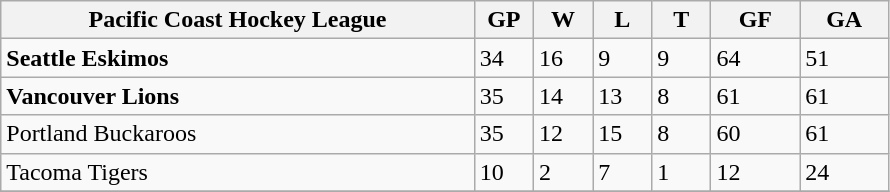<table class="wikitable">
<tr>
<th bgcolor="#DDDDFF" width="40%">Pacific Coast Hockey League</th>
<th bgcolor="#DDDDFF" width="5%">GP</th>
<th bgcolor="#DDDDFF" width="5%">W</th>
<th bgcolor="#DDDDFF" width="5%">L</th>
<th bgcolor="#DDDDFF" width="5%">T</th>
<th bgcolor="#DDDDFF" width="7.5%">GF</th>
<th bgcolor="#DDDDFF" width="7.5%">GA</th>
</tr>
<tr>
<td><strong>Seattle Eskimos</strong></td>
<td>34</td>
<td>16</td>
<td>9</td>
<td>9</td>
<td>64</td>
<td>51</td>
</tr>
<tr>
<td><strong>Vancouver Lions</strong></td>
<td>35</td>
<td>14</td>
<td>13</td>
<td>8</td>
<td>61</td>
<td>61</td>
</tr>
<tr>
<td>Portland Buckaroos</td>
<td>35</td>
<td>12</td>
<td>15</td>
<td>8</td>
<td>60</td>
<td>61</td>
</tr>
<tr>
<td>Tacoma Tigers</td>
<td>10</td>
<td>2</td>
<td>7</td>
<td>1</td>
<td>12</td>
<td>24</td>
</tr>
<tr>
</tr>
</table>
